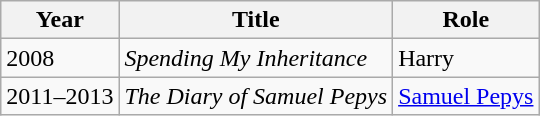<table class="wikitable sortable">
<tr>
<th>Year</th>
<th>Title</th>
<th>Role</th>
</tr>
<tr>
<td>2008</td>
<td><em>Spending My Inheritance</em></td>
<td>Harry</td>
</tr>
<tr>
<td>2011–2013</td>
<td><em>The Diary of Samuel Pepys</em></td>
<td><a href='#'>Samuel Pepys</a></td>
</tr>
</table>
